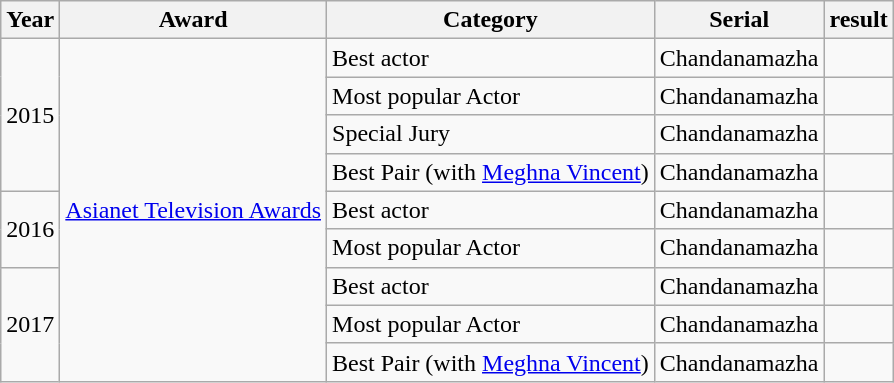<table class="wikitable sortable">
<tr>
<th>Year</th>
<th>Award</th>
<th>Category</th>
<th>Serial</th>
<th>result</th>
</tr>
<tr>
<td rowspan=4>2015</td>
<td rowspan=10><a href='#'>Asianet Television Awards </a></td>
<td>Best actor</td>
<td>Chandanamazha</td>
<td></td>
</tr>
<tr>
<td>Most popular Actor</td>
<td>Chandanamazha</td>
<td></td>
</tr>
<tr>
<td>Special Jury</td>
<td>Chandanamazha</td>
<td></td>
</tr>
<tr>
<td>Best Pair (with <a href='#'>Meghna Vincent</a>)</td>
<td>Chandanamazha</td>
<td></td>
</tr>
<tr>
<td rowspan=2>2016</td>
<td>Best actor</td>
<td>Chandanamazha</td>
<td></td>
</tr>
<tr>
<td>Most popular Actor</td>
<td>Chandanamazha</td>
<td></td>
</tr>
<tr>
<td rowspan=3>2017</td>
<td>Best actor</td>
<td>Chandanamazha</td>
<td></td>
</tr>
<tr>
<td>Most popular Actor</td>
<td>Chandanamazha</td>
<td></td>
</tr>
<tr>
<td>Best Pair (with <a href='#'>Meghna Vincent</a>)</td>
<td>Chandanamazha</td>
<td></td>
</tr>
</table>
